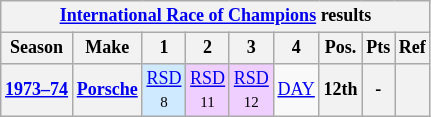<table class="wikitable" style="text-align:center; font-size:75%">
<tr>
<th colspan=9><a href='#'>International Race of Champions</a> results</th>
</tr>
<tr>
<th>Season</th>
<th>Make</th>
<th>1</th>
<th>2</th>
<th>3</th>
<th>4</th>
<th>Pos.</th>
<th>Pts</th>
<th>Ref</th>
</tr>
<tr>
<th><a href='#'>1973–74</a></th>
<th><a href='#'>Porsche</a></th>
<td style="background:#CFEAFF;"><a href='#'>RSD</a><br><small>8</small></td>
<td style="background:#EFCFFF;"><a href='#'>RSD</a><br><small>11</small></td>
<td style="background:#EFCFFF;"><a href='#'>RSD</a><br><small>12</small></td>
<td><a href='#'>DAY</a></td>
<th>12th</th>
<th>-</th>
<th></th>
</tr>
</table>
